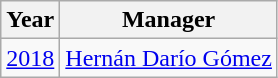<table class="wikitable">
<tr>
<th>Year</th>
<th>Manager</th>
</tr>
<tr>
<td align=center><a href='#'>2018</a></td>
<td> <a href='#'>Hernán Darío Gómez</a></td>
</tr>
</table>
